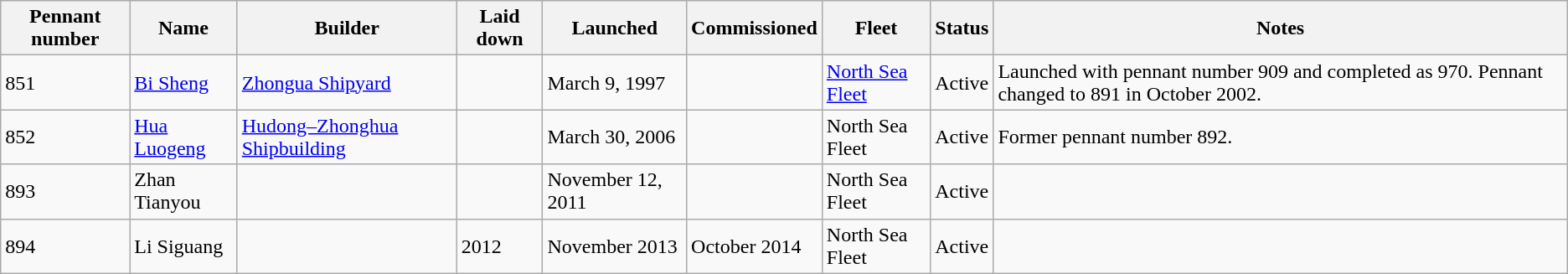<table class="wikitable">
<tr>
<th>Pennant number</th>
<th>Name</th>
<th>Builder</th>
<th>Laid down</th>
<th>Launched</th>
<th>Commissioned</th>
<th>Fleet</th>
<th>Status</th>
<th>Notes</th>
</tr>
<tr>
<td>851</td>
<td><a href='#'>Bi Sheng</a></td>
<td><a href='#'>Zhongua Shipyard</a></td>
<td></td>
<td>March 9, 1997</td>
<td></td>
<td><a href='#'>North Sea Fleet</a></td>
<td>Active</td>
<td>Launched with pennant number 909 and completed as 970. Pennant changed to 891 in October 2002.</td>
</tr>
<tr>
<td>852</td>
<td><a href='#'>Hua Luogeng</a></td>
<td><a href='#'>Hudong–Zhonghua Shipbuilding</a></td>
<td></td>
<td>March 30, 2006</td>
<td></td>
<td>North Sea Fleet</td>
<td>Active</td>
<td>Former pennant number 892.</td>
</tr>
<tr>
<td>893</td>
<td>Zhan Tianyou</td>
<td></td>
<td></td>
<td>November 12, 2011</td>
<td></td>
<td>North Sea Fleet</td>
<td>Active</td>
<td></td>
</tr>
<tr>
<td>894</td>
<td>Li Siguang</td>
<td></td>
<td>2012</td>
<td>November 2013</td>
<td>October 2014</td>
<td>North Sea Fleet</td>
<td>Active</td>
<td></td>
</tr>
</table>
